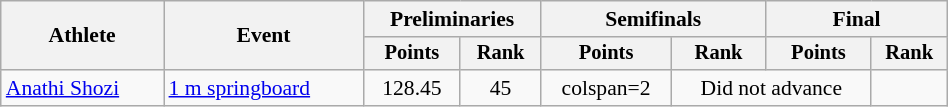<table class="wikitable" style="text-align:center; font-size:90%; width:50%;">
<tr>
<th rowspan=2>Athlete</th>
<th rowspan=2>Event</th>
<th colspan=2>Preliminaries</th>
<th colspan=2>Semifinals</th>
<th colspan=2>Final</th>
</tr>
<tr style="font-size:95%">
<th>Points</th>
<th>Rank</th>
<th>Points</th>
<th>Rank</th>
<th>Points</th>
<th>Rank</th>
</tr>
<tr>
<td align=left><a href='#'>Anathi Shozi</a></td>
<td align=left><a href='#'>1 m springboard</a></td>
<td>128.45</td>
<td>45</td>
<td>colspan=2 </td>
<td colspan=2>Did not advance</td>
</tr>
</table>
